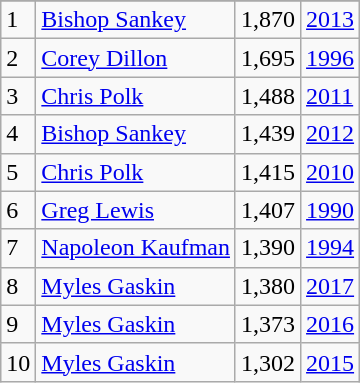<table class="wikitable">
<tr>
</tr>
<tr>
<td>1</td>
<td><a href='#'>Bishop Sankey</a></td>
<td>1,870</td>
<td><a href='#'>2013</a></td>
</tr>
<tr>
<td>2</td>
<td><a href='#'>Corey Dillon</a></td>
<td>1,695</td>
<td><a href='#'>1996</a></td>
</tr>
<tr>
<td>3</td>
<td><a href='#'>Chris Polk</a></td>
<td>1,488</td>
<td><a href='#'>2011</a></td>
</tr>
<tr>
<td>4</td>
<td><a href='#'>Bishop Sankey</a></td>
<td>1,439</td>
<td><a href='#'>2012</a></td>
</tr>
<tr>
<td>5</td>
<td><a href='#'>Chris Polk</a></td>
<td>1,415</td>
<td><a href='#'>2010</a></td>
</tr>
<tr>
<td>6</td>
<td><a href='#'>Greg Lewis</a></td>
<td>1,407</td>
<td><a href='#'>1990</a></td>
</tr>
<tr>
<td>7</td>
<td><a href='#'>Napoleon Kaufman</a></td>
<td>1,390</td>
<td><a href='#'>1994</a></td>
</tr>
<tr>
<td>8</td>
<td><a href='#'>Myles Gaskin</a></td>
<td>1,380</td>
<td><a href='#'>2017</a></td>
</tr>
<tr>
<td>9</td>
<td><a href='#'>Myles Gaskin</a></td>
<td>1,373</td>
<td><a href='#'>2016</a></td>
</tr>
<tr>
<td>10</td>
<td><a href='#'>Myles Gaskin</a></td>
<td>1,302</td>
<td><a href='#'>2015</a></td>
</tr>
</table>
